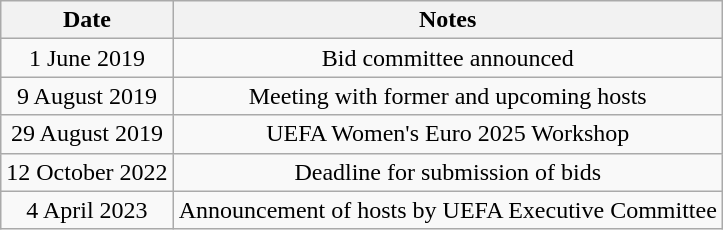<table class="wikitable" style="text-align: center;">
<tr>
<th>Date</th>
<th>Notes</th>
</tr>
<tr>
<td>1 June 2019</td>
<td>Bid committee announced</td>
</tr>
<tr>
<td>9 August 2019</td>
<td>Meeting with former and upcoming hosts</td>
</tr>
<tr>
<td>29 August 2019</td>
<td>UEFA Women's Euro 2025 Workshop</td>
</tr>
<tr>
<td>12 October 2022</td>
<td>Deadline for submission of bids</td>
</tr>
<tr>
<td>4 April 2023</td>
<td>Announcement of hosts by UEFA Executive Committee</td>
</tr>
</table>
